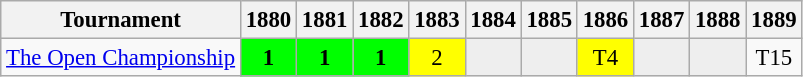<table class="wikitable" style="font-size:95%;text-align:center;">
<tr>
<th>Tournament</th>
<th>1880</th>
<th>1881</th>
<th>1882</th>
<th>1883</th>
<th>1884</th>
<th>1885</th>
<th>1886</th>
<th>1887</th>
<th>1888</th>
<th>1889</th>
</tr>
<tr>
<td align=left><a href='#'>The Open Championship</a></td>
<td style="background:lime;"><strong>1</strong></td>
<td style="background:lime;"><strong>1</strong></td>
<td style="background:lime;"><strong>1</strong></td>
<td style="background:yellow;">2</td>
<td style="background:#eeeeee;"></td>
<td style="background:#eeeeee;"></td>
<td style="background:yellow;">T4</td>
<td style="background:#eeeeee;"></td>
<td style="background:#eeeeee;"></td>
<td>T15</td>
</tr>
</table>
